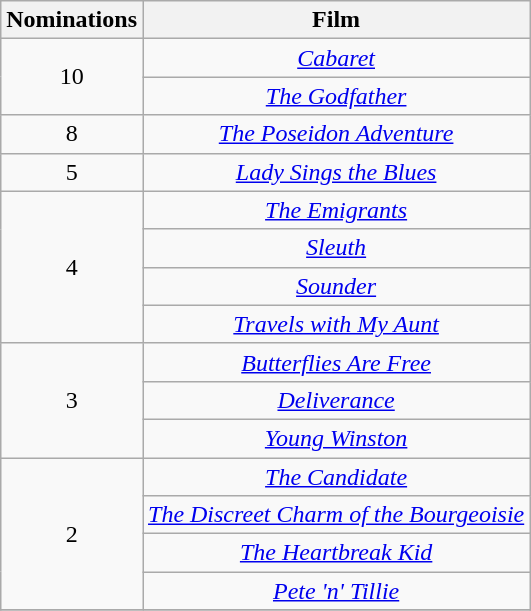<table class="wikitable" rowspan="2" style="text-align:center;">
<tr>
<th scope="col" style="width:55px;">Nominations</th>
<th scope="col" style="text-align:center;">Film</th>
</tr>
<tr>
<td rowspan="2" style="text-align:center">10</td>
<td><em><a href='#'>Cabaret</a></em></td>
</tr>
<tr>
<td><em><a href='#'>The Godfather</a></em></td>
</tr>
<tr>
<td style="text-align:center">8</td>
<td><em><a href='#'>The Poseidon Adventure</a></em></td>
</tr>
<tr>
<td style="text-align:center">5</td>
<td><em><a href='#'>Lady Sings the Blues</a></em></td>
</tr>
<tr>
<td rowspan=4, style="text-align:center">4</td>
<td><em><a href='#'>The Emigrants</a></em></td>
</tr>
<tr>
<td><em><a href='#'>Sleuth</a></em></td>
</tr>
<tr>
<td><em><a href='#'>Sounder</a></em></td>
</tr>
<tr>
<td><em><a href='#'>Travels with My Aunt</a></em></td>
</tr>
<tr>
<td rowspan=3, style="text-align:center">3</td>
<td><em><a href='#'>Butterflies Are Free</a></em></td>
</tr>
<tr>
<td><em><a href='#'>Deliverance</a></em></td>
</tr>
<tr>
<td><em><a href='#'>Young Winston</a></em></td>
</tr>
<tr>
<td rowspan=4, style="text-align:center">2</td>
<td><em><a href='#'>The Candidate</a></em></td>
</tr>
<tr>
<td><em><a href='#'>The Discreet Charm of the Bourgeoisie</a></em></td>
</tr>
<tr>
<td><em><a href='#'>The Heartbreak Kid</a></em></td>
</tr>
<tr>
<td><em><a href='#'>Pete 'n' Tillie</a></em></td>
</tr>
<tr>
</tr>
</table>
